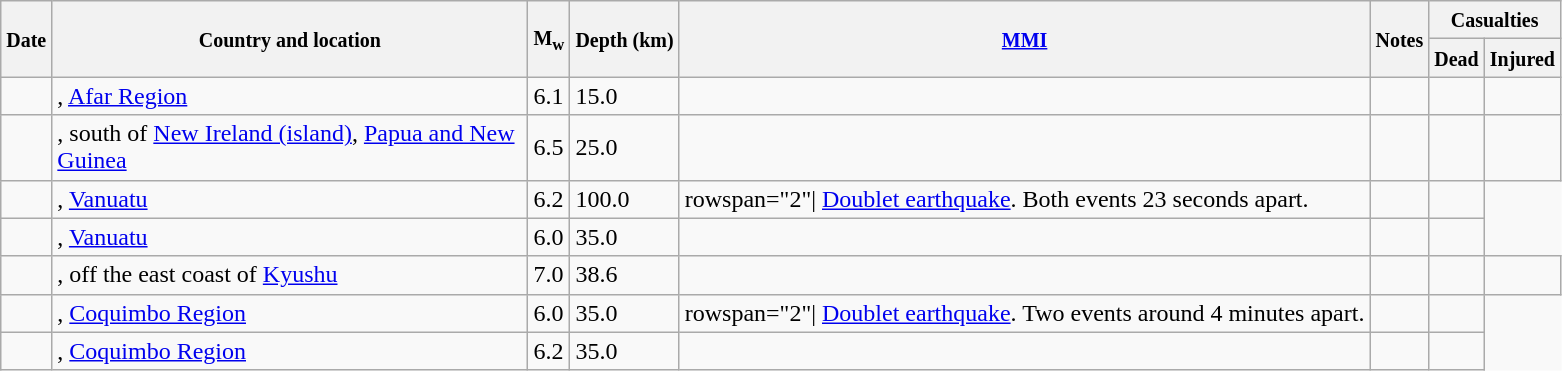<table class="wikitable sortable sort-under" style="border:1px black; margin-left:1em;">
<tr>
<th rowspan="2"><small>Date</small></th>
<th rowspan="2" style="width: 310px"><small>Country and location</small></th>
<th rowspan="2"><small>M<sub>w</sub></small></th>
<th rowspan="2"><small>Depth (km)</small></th>
<th rowspan="2"><small><a href='#'>MMI</a></small></th>
<th rowspan="2" class="unsortable"><small>Notes</small></th>
<th colspan="2"><small>Casualties</small></th>
</tr>
<tr>
<th><small>Dead</small></th>
<th><small>Injured</small></th>
</tr>
<tr>
<td></td>
<td>, <a href='#'>Afar Region</a></td>
<td>6.1</td>
<td>15.0</td>
<td></td>
<td></td>
<td></td>
<td></td>
</tr>
<tr>
<td></td>
<td>, south of <a href='#'>New Ireland (island)</a>, <a href='#'>Papua and New Guinea</a></td>
<td>6.5</td>
<td>25.0</td>
<td></td>
<td></td>
<td></td>
<td></td>
</tr>
<tr>
<td></td>
<td>, <a href='#'>Vanuatu</a></td>
<td>6.2</td>
<td>100.0</td>
<td>rowspan="2"| <a href='#'>Doublet earthquake</a>. Both events 23 seconds apart.</td>
<td></td>
<td></td>
</tr>
<tr>
<td></td>
<td>, <a href='#'>Vanuatu</a></td>
<td>6.0</td>
<td>35.0</td>
<td></td>
<td></td>
<td></td>
</tr>
<tr>
<td></td>
<td>, off the east coast of <a href='#'>Kyushu</a></td>
<td>7.0</td>
<td>38.6</td>
<td></td>
<td></td>
<td></td>
<td></td>
</tr>
<tr>
<td></td>
<td>, <a href='#'>Coquimbo Region</a></td>
<td>6.0</td>
<td>35.0</td>
<td>rowspan="2"| <a href='#'>Doublet earthquake</a>. Two events around 4 minutes apart.</td>
<td></td>
<td></td>
</tr>
<tr>
<td></td>
<td>, <a href='#'>Coquimbo Region</a></td>
<td>6.2</td>
<td>35.0</td>
<td></td>
<td></td>
<td></td>
</tr>
</table>
